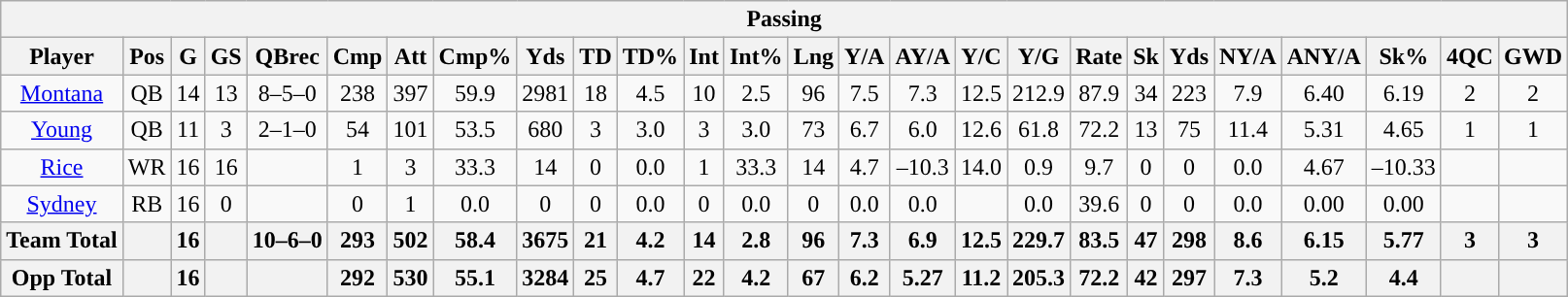<table class="wikitable" style="text-align:center">
<tr>
<th colspan="26">Passing</th>
</tr>
<tr>
<th>Player</th>
<th>Pos</th>
<th>G</th>
<th>GS</th>
<th>QBrec</th>
<th>Cmp</th>
<th>Att</th>
<th>Cmp%</th>
<th>Yds</th>
<th>TD</th>
<th>TD%</th>
<th>Int</th>
<th>Int%</th>
<th>Lng</th>
<th>Y/A</th>
<th>AY/A</th>
<th>Y/C</th>
<th>Y/G</th>
<th>Rate</th>
<th>Sk</th>
<th>Yds</th>
<th>NY/A</th>
<th>ANY/A</th>
<th>Sk%</th>
<th>4QC</th>
<th>GWD</th>
</tr>
<tr>
<td><a href='#'>Montana</a></td>
<td>QB</td>
<td>14</td>
<td>13</td>
<td>8–5–0</td>
<td>238</td>
<td>397</td>
<td>59.9</td>
<td>2981</td>
<td>18</td>
<td>4.5</td>
<td>10</td>
<td>2.5</td>
<td>96</td>
<td>7.5</td>
<td>7.3</td>
<td>12.5</td>
<td>212.9</td>
<td>87.9</td>
<td>34</td>
<td>223</td>
<td>7.9</td>
<td>6.40</td>
<td>6.19</td>
<td>2</td>
<td>2</td>
</tr>
<tr>
<td><a href='#'>Young</a></td>
<td>QB</td>
<td>11</td>
<td>3</td>
<td>2–1–0</td>
<td>54</td>
<td>101</td>
<td>53.5</td>
<td>680</td>
<td>3</td>
<td>3.0</td>
<td>3</td>
<td>3.0</td>
<td>73</td>
<td>6.7</td>
<td>6.0</td>
<td>12.6</td>
<td>61.8</td>
<td>72.2</td>
<td>13</td>
<td>75</td>
<td>11.4</td>
<td>5.31</td>
<td>4.65</td>
<td>1</td>
<td>1</td>
</tr>
<tr>
<td><a href='#'>Rice</a></td>
<td>WR</td>
<td>16</td>
<td>16</td>
<td></td>
<td>1</td>
<td>3</td>
<td>33.3</td>
<td>14</td>
<td>0</td>
<td>0.0</td>
<td>1</td>
<td>33.3</td>
<td>14</td>
<td>4.7</td>
<td>–10.3</td>
<td>14.0</td>
<td>0.9</td>
<td>9.7</td>
<td>0</td>
<td>0</td>
<td>0.0</td>
<td>4.67</td>
<td>–10.33</td>
<td></td>
<td></td>
</tr>
<tr>
<td><a href='#'>Sydney</a></td>
<td>RB</td>
<td>16</td>
<td>0</td>
<td></td>
<td>0</td>
<td>1</td>
<td>0.0</td>
<td>0</td>
<td>0</td>
<td>0.0</td>
<td>0</td>
<td>0.0</td>
<td>0</td>
<td>0.0</td>
<td>0.0</td>
<td></td>
<td>0.0</td>
<td>39.6</td>
<td>0</td>
<td>0</td>
<td>0.0</td>
<td>0.00</td>
<td>0.00</td>
<td></td>
<td></td>
</tr>
<tr>
<th>Team Total</th>
<th></th>
<th>16</th>
<th></th>
<th>10–6–0</th>
<th>293</th>
<th>502</th>
<th>58.4</th>
<th>3675</th>
<th>21</th>
<th>4.2</th>
<th>14</th>
<th>2.8</th>
<th>96</th>
<th>7.3</th>
<th>6.9</th>
<th>12.5</th>
<th>229.7</th>
<th>83.5</th>
<th>47</th>
<th>298</th>
<th>8.6</th>
<th>6.15</th>
<th>5.77</th>
<th>3</th>
<th>3</th>
</tr>
<tr>
<th>Opp Total</th>
<th></th>
<th>16</th>
<th></th>
<th></th>
<th>292</th>
<th>530</th>
<th>55.1</th>
<th>3284</th>
<th>25</th>
<th>4.7</th>
<th>22</th>
<th>4.2</th>
<th>67</th>
<th>6.2</th>
<th>5.27</th>
<th>11.2</th>
<th>205.3</th>
<th>72.2</th>
<th>42</th>
<th>297</th>
<th>7.3</th>
<th>5.2</th>
<th>4.4</th>
<th></th>
<th></th>
</tr>
</table>
